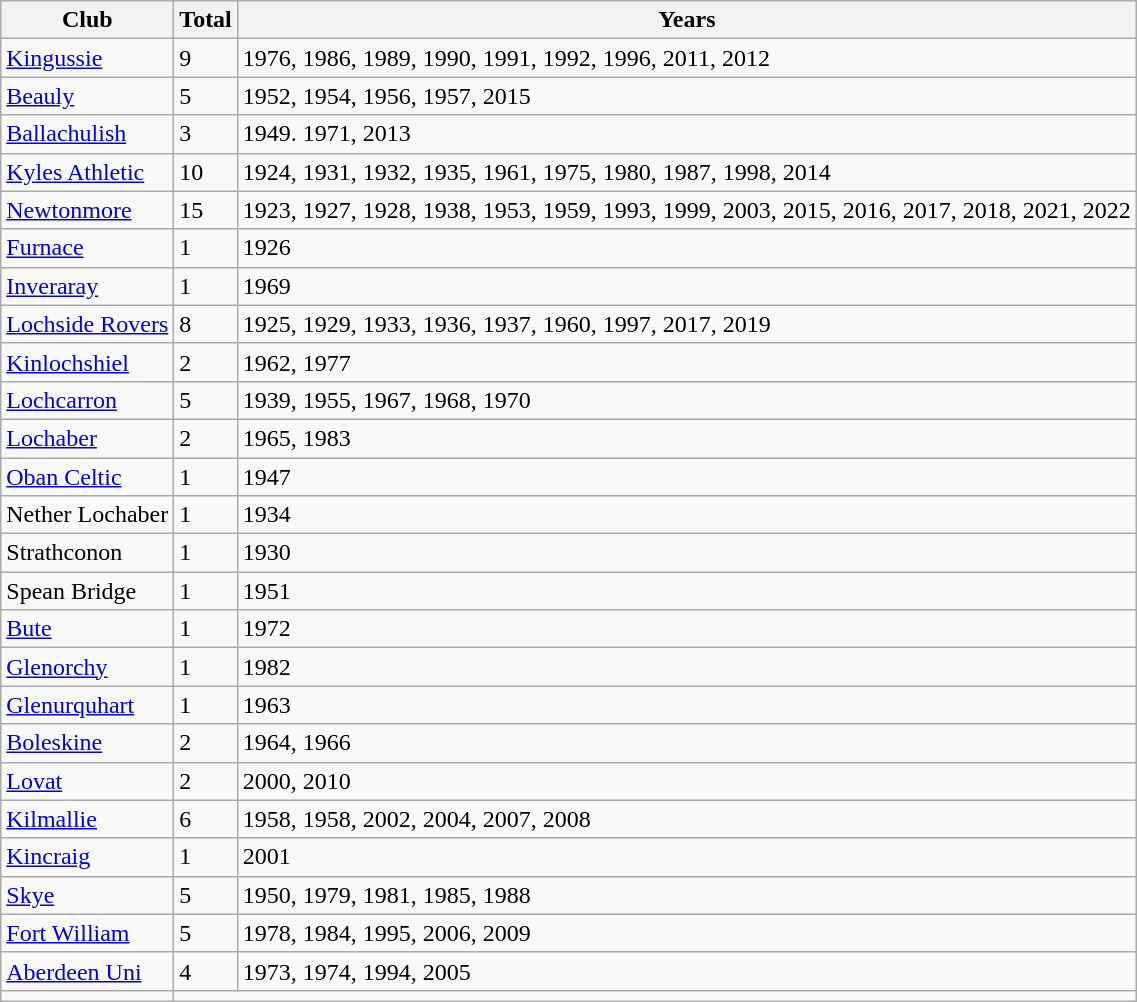<table class="wikitable sortable">
<tr>
<th>Club</th>
<th>Total</th>
<th>Years</th>
</tr>
<tr>
<td><a href='#'>Kingussie</a></td>
<td>9</td>
<td>1976, 1986, 1989, 1990, 1991, 1992, 1996, 2011, 2012</td>
</tr>
<tr>
<td><a href='#'>Beauly</a></td>
<td>5</td>
<td>1952, 1954, 1956, 1957, 2015</td>
</tr>
<tr>
<td><a href='#'>Ballachulish</a></td>
<td>3</td>
<td>1949. 1971, 2013</td>
</tr>
<tr>
<td><a href='#'>Kyles Athletic</a></td>
<td>10</td>
<td>1924, 1931, 1932, 1935, 1961, 1975, 1980, 1987, 1998, 2014</td>
</tr>
<tr>
<td><a href='#'>Newtonmore</a></td>
<td>15</td>
<td>1923, 1927, 1928, 1938, 1953, 1959, 1993, 1999, 2003, 2015,                            2016, 2017, 2018, 2021, 2022</td>
</tr>
<tr>
<td><a href='#'>Furnace</a></td>
<td>1</td>
<td>1926</td>
</tr>
<tr>
<td><a href='#'>Inveraray</a></td>
<td>1</td>
<td>1969</td>
</tr>
<tr>
<td><a href='#'>Lochside Rovers</a></td>
<td>8</td>
<td>1925, 1929, 1933, 1936, 1937, 1960, 1997, 2017, 2019</td>
</tr>
<tr>
<td><a href='#'>Kinlochshiel</a></td>
<td>2</td>
<td>1962, 1977</td>
</tr>
<tr>
<td><a href='#'>Lochcarron</a></td>
<td>5</td>
<td>1939, 1955, 1967, 1968, 1970</td>
</tr>
<tr>
<td><a href='#'>Lochaber</a></td>
<td>2</td>
<td>1965, 1983</td>
</tr>
<tr>
<td><a href='#'>Oban Celtic</a></td>
<td>1</td>
<td>1947</td>
</tr>
<tr>
<td>Nether Lochaber</td>
<td>1</td>
<td>1934</td>
</tr>
<tr>
<td>Strathconon</td>
<td>1</td>
<td>1930</td>
</tr>
<tr>
<td>Spean Bridge</td>
<td>1</td>
<td>1951</td>
</tr>
<tr>
<td><a href='#'>Bute</a></td>
<td>1</td>
<td>1972</td>
</tr>
<tr>
<td><a href='#'>Glenorchy</a></td>
<td>1</td>
<td>1982</td>
</tr>
<tr>
<td><a href='#'>Glenurquhart</a></td>
<td>1</td>
<td>1963</td>
</tr>
<tr>
<td><a href='#'>Boleskine</a></td>
<td>2</td>
<td>1964, 1966</td>
</tr>
<tr>
<td><a href='#'>Lovat</a></td>
<td>2</td>
<td>2000, 2010</td>
</tr>
<tr>
<td><a href='#'>Kilmallie</a></td>
<td>6</td>
<td>1958, 1958, 2002, 2004, 2007, 2008</td>
</tr>
<tr>
<td><a href='#'>Kincraig</a></td>
<td>1</td>
<td>2001</td>
</tr>
<tr>
<td><a href='#'>Skye</a></td>
<td>5</td>
<td>1950, 1979, 1981, 1985, 1988</td>
</tr>
<tr>
<td><a href='#'>Fort William</a></td>
<td>5</td>
<td>1978, 1984, 1995, 2006, 2009</td>
</tr>
<tr>
<td><a href='#'>Aberdeen Uni</a></td>
<td>4</td>
<td>1973, 1974, 1994, 2005</td>
</tr>
<tr>
<td></td>
</tr>
</table>
